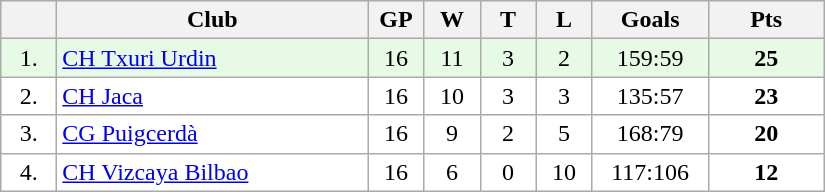<table class="wikitable">
<tr>
<th width="30"></th>
<th width="200">Club</th>
<th width="30">GP</th>
<th width="30">W</th>
<th width="30">T</th>
<th width="30">L</th>
<th width="70">Goals</th>
<th width="70">Pts</th>
</tr>
<tr bgcolor="#e6fae6" align="center">
<td>1.</td>
<td align="left"><a href='#'>CH Txuri Urdin</a></td>
<td>16</td>
<td>11</td>
<td>3</td>
<td>2</td>
<td>159:59</td>
<td><strong>25</strong></td>
</tr>
<tr bgcolor="#FFFFFF" align="center">
<td>2.</td>
<td align="left"><a href='#'>CH Jaca</a></td>
<td>16</td>
<td>10</td>
<td>3</td>
<td>3</td>
<td>135:57</td>
<td><strong>23</strong></td>
</tr>
<tr bgcolor="#FFFFFF" align="center">
<td>3.</td>
<td align="left"><a href='#'>CG Puigcerdà</a></td>
<td>16</td>
<td>9</td>
<td>2</td>
<td>5</td>
<td>168:79</td>
<td><strong>20</strong></td>
</tr>
<tr bgcolor="#FFFFFF" align="center">
<td>4.</td>
<td align="left"><a href='#'>CH Vizcaya Bilbao</a></td>
<td>16</td>
<td>6</td>
<td>0</td>
<td>10</td>
<td>117:106</td>
<td><strong>12</strong></td>
</tr>
</table>
